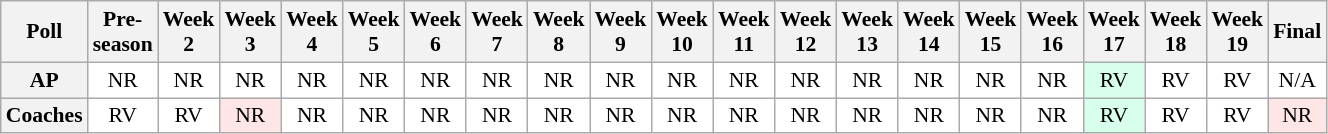<table class="wikitable" style="white-space:nowrap;font-size:90%">
<tr>
<th>Poll</th>
<th>Pre-<br>season</th>
<th>Week<br>2</th>
<th>Week<br>3</th>
<th>Week<br>4</th>
<th>Week<br>5</th>
<th>Week<br>6</th>
<th>Week<br>7</th>
<th>Week<br>8</th>
<th>Week<br>9</th>
<th>Week<br>10</th>
<th>Week<br>11</th>
<th>Week<br>12</th>
<th>Week<br>13</th>
<th>Week<br>14</th>
<th>Week<br>15</th>
<th>Week<br>16</th>
<th>Week<br>17</th>
<th>Week<br>18</th>
<th>Week<br>19</th>
<th>Final</th>
</tr>
<tr style="text-align:center;">
<th>AP</th>
<td style="background:#FFF;">NR</td>
<td style="background:#FFF;">NR</td>
<td style="background:#FFF;">NR</td>
<td style="background:#FFF;">NR</td>
<td style="background:#FFF;">NR</td>
<td style="background:#FFF;">NR</td>
<td style="background:#FFF;">NR</td>
<td style="background:#FFF;">NR</td>
<td style="background:#FFF;">NR</td>
<td style="background:#FFF;">NR</td>
<td style="background:#FFF;">NR</td>
<td style="background:#FFF;">NR</td>
<td style="background:#FFF;">NR</td>
<td style="background:#FFF;">NR</td>
<td style="background:#FFF;">NR</td>
<td style="background:#FFF;">NR</td>
<td style="background:#D8FFEB;">RV</td>
<td style="background:#FFF;">RV</td>
<td style="background:#FFF;">RV</td>
<td style="background:#FFF;">N/A</td>
</tr>
<tr style="text-align:center;">
<th>Coaches</th>
<td style="background:#FFF;">RV</td>
<td style="background:#FFF;">RV</td>
<td style="background:#FFE6E6;">NR</td>
<td style="background:#FFF;">NR</td>
<td style="background:#FFF;">NR</td>
<td style="background:#FFF;">NR</td>
<td style="background:#FFF;">NR</td>
<td style="background:#FFF;">NR</td>
<td style="background:#FFF;">NR</td>
<td style="background:#FFF;">NR</td>
<td style="background:#FFF;">NR</td>
<td style="background:#FFF;">NR</td>
<td style="background:#FFF;">NR</td>
<td style="background:#FFF;">NR</td>
<td style="background:#FFF;">NR</td>
<td style="background:#FFF;">NR</td>
<td style="background:#D8FFEB;">RV</td>
<td style="background:#FFF;">RV</td>
<td style="background:#FFF;">RV</td>
<td style="background:#FFE6E6;">NR</td>
</tr>
</table>
